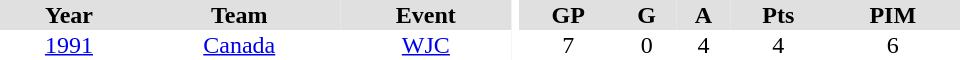<table border="0" cellpadding="1" cellspacing="0" ID="Table3" style="text-align:center; width:40em">
<tr ALIGN="center" bgcolor="#e0e0e0">
<th>Year</th>
<th>Team</th>
<th>Event</th>
<th rowspan="99" bgcolor="#ffffff"></th>
<th>GP</th>
<th>G</th>
<th>A</th>
<th>Pts</th>
<th>PIM</th>
</tr>
<tr>
<td><a href='#'>1991</a></td>
<td><a href='#'>Canada</a></td>
<td><a href='#'>WJC</a></td>
<td>7</td>
<td>0</td>
<td>4</td>
<td>4</td>
<td>6</td>
</tr>
</table>
